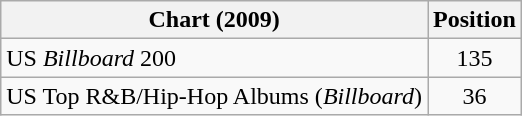<table class="wikitable sortable">
<tr>
<th>Chart (2009)</th>
<th>Position</th>
</tr>
<tr>
<td>US <em>Billboard</em> 200</td>
<td align="center">135</td>
</tr>
<tr>
<td>US Top R&B/Hip-Hop Albums (<em>Billboard</em>)</td>
<td align="center">36</td>
</tr>
</table>
